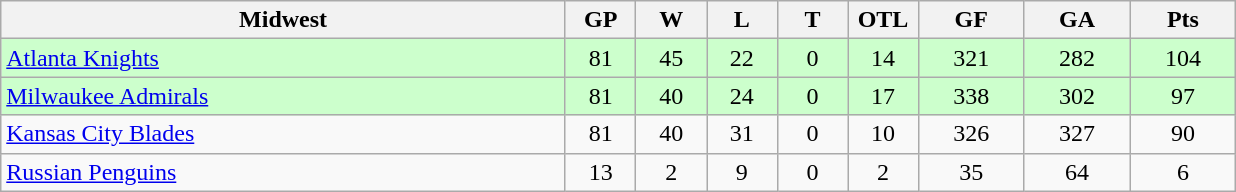<table class="wikitable">
<tr>
<th width="40%">Midwest</th>
<th width="5%">GP</th>
<th width="5%">W</th>
<th width="5%">L</th>
<th width="5%">T</th>
<th width="5%">OTL</th>
<th width="7.5%">GF</th>
<th width="7.5%">GA</th>
<th width="7.5%">Pts</th>
</tr>
<tr align="center" bgcolor="#CCFFCC">
<td align="left"><a href='#'>Atlanta Knights</a></td>
<td>81</td>
<td>45</td>
<td>22</td>
<td>0</td>
<td>14</td>
<td>321</td>
<td>282</td>
<td>104</td>
</tr>
<tr align="center" bgcolor="#CCFFCC">
<td align="left"><a href='#'>Milwaukee Admirals</a></td>
<td>81</td>
<td>40</td>
<td>24</td>
<td>0</td>
<td>17</td>
<td>338</td>
<td>302</td>
<td>97</td>
</tr>
<tr align="center">
<td align="left"><a href='#'>Kansas City Blades</a></td>
<td>81</td>
<td>40</td>
<td>31</td>
<td>0</td>
<td>10</td>
<td>326</td>
<td>327</td>
<td>90</td>
</tr>
<tr align="center">
<td align="left"><a href='#'>Russian Penguins</a></td>
<td>13</td>
<td>2</td>
<td>9</td>
<td>0</td>
<td>2</td>
<td>35</td>
<td>64</td>
<td>6</td>
</tr>
</table>
